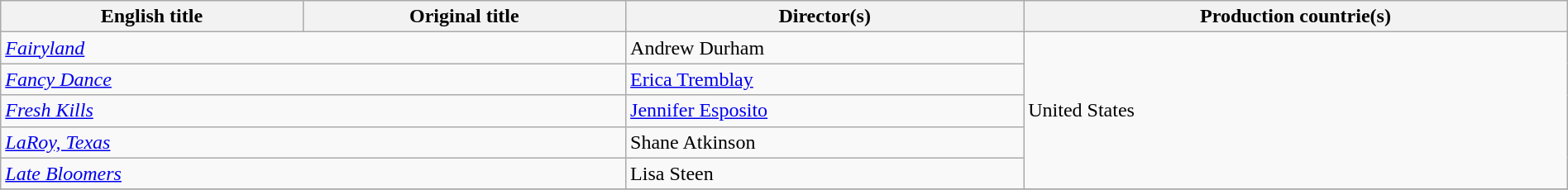<table class="sortable wikitable" style="width:100%; margin-bottom:4px" cellpadding="5">
<tr>
<th scope="col">English title</th>
<th scope="col">Original title</th>
<th scope="col">Director(s)</th>
<th scope="col">Production countrie(s)</th>
</tr>
<tr>
<td colspan="2"><em><a href='#'>Fairyland</a></em></td>
<td>Andrew Durham</td>
<td rowspan="5">United States</td>
</tr>
<tr>
<td colspan="2"><em><a href='#'>Fancy Dance</a></em></td>
<td><a href='#'>Erica Tremblay</a></td>
</tr>
<tr>
<td colspan="2"><em><a href='#'>Fresh Kills</a></em></td>
<td><a href='#'>Jennifer Esposito</a></td>
</tr>
<tr>
<td colspan="2"><em><a href='#'>LaRoy, Texas</a></em></td>
<td>Shane Atkinson</td>
</tr>
<tr>
<td colspan="2"><em><a href='#'>Late Bloomers</a></em></td>
<td>Lisa Steen</td>
</tr>
<tr>
</tr>
</table>
